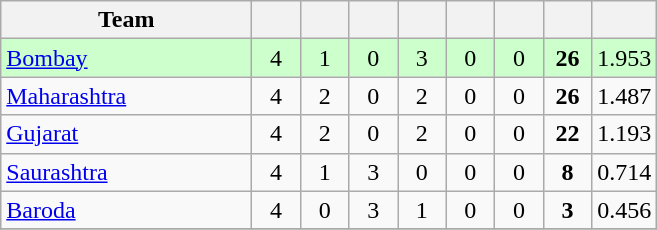<table class="wikitable" style="text-align:center">
<tr>
<th style="width:160px">Team</th>
<th style="width:25px"></th>
<th style="width:25px"></th>
<th style="width:25px"></th>
<th style="width:25px"></th>
<th style="width:25px"></th>
<th style="width:25px"></th>
<th style="width:25px"></th>
<th style="width:25px;"></th>
</tr>
<tr style="background:#cfc;">
<td style="text-align:left"><a href='#'>Bombay</a></td>
<td>4</td>
<td>1</td>
<td>0</td>
<td>3</td>
<td>0</td>
<td>0</td>
<td><strong>26</strong></td>
<td>1.953</td>
</tr>
<tr>
<td style="text-align:left"><a href='#'>Maharashtra</a></td>
<td>4</td>
<td>2</td>
<td>0</td>
<td>2</td>
<td>0</td>
<td>0</td>
<td><strong>26</strong></td>
<td>1.487</td>
</tr>
<tr>
<td style="text-align:left"><a href='#'>Gujarat</a></td>
<td>4</td>
<td>2</td>
<td>0</td>
<td>2</td>
<td>0</td>
<td>0</td>
<td><strong>22</strong></td>
<td>1.193</td>
</tr>
<tr>
<td style="text-align:left"><a href='#'>Saurashtra</a></td>
<td>4</td>
<td>1</td>
<td>3</td>
<td>0</td>
<td>0</td>
<td>0</td>
<td><strong>8</strong></td>
<td>0.714</td>
</tr>
<tr>
<td style="text-align:left"><a href='#'>Baroda</a></td>
<td>4</td>
<td>0</td>
<td>3</td>
<td>1</td>
<td>0</td>
<td>0</td>
<td><strong>3</strong></td>
<td>0.456</td>
</tr>
<tr>
</tr>
</table>
